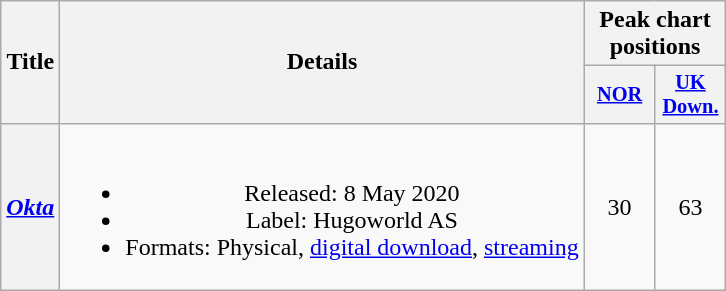<table class="wikitable plainrowheaders" style="text-align: center;">
<tr>
<th scope="col" rowspan="2">Title</th>
<th scope="col" rowspan="2">Details</th>
<th colspan="2" scope="col">Peak chart positions</th>
</tr>
<tr>
<th scope="col" style="width:3em;font-size:85%;"><a href='#'>NOR</a><br></th>
<th scope="col" style="width:3em;font-size:85%;"><a href='#'>UK Down.</a><br></th>
</tr>
<tr>
<th scope="row"><em><a href='#'>Okta</a></em></th>
<td><br><ul><li>Released: 8 May 2020</li><li>Label: Hugoworld AS</li><li>Formats: Physical, <a href='#'>digital download</a>, <a href='#'>streaming</a></li></ul></td>
<td>30</td>
<td>63</td>
</tr>
</table>
